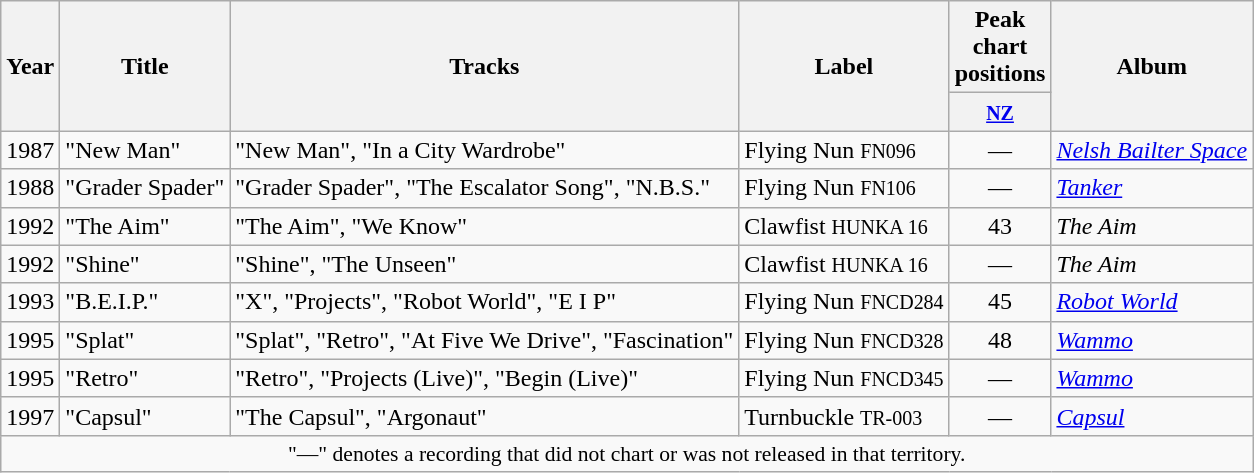<table class="wikitable plainrowheaders">
<tr>
<th rowspan="2"  width="1em">Year</th>
<th rowspan="2">Title</th>
<th rowspan="2">Tracks</th>
<th rowspan="2">Label</th>
<th width="3em">Peak chart positions</th>
<th rowspan="2">Album</th>
</tr>
<tr>
<th><small><a href='#'>NZ</a></small></th>
</tr>
<tr>
<td>1987</td>
<td>"New Man"</td>
<td>"New Man", "In a City Wardrobe"</td>
<td>Flying Nun <small>FN096</small></td>
<td align="center">—</td>
<td><em><a href='#'>Nelsh Bailter Space</a></em></td>
</tr>
<tr>
<td>1988</td>
<td>"Grader Spader"</td>
<td>"Grader Spader", "The Escalator Song", "N.B.S."</td>
<td>Flying Nun <small>FN106</small></td>
<td align="center">—</td>
<td><em><a href='#'>Tanker</a></em></td>
</tr>
<tr>
<td>1992</td>
<td>"The Aim"</td>
<td>"The Aim", "We Know"</td>
<td>Clawfist <small>HUNKA 16</small></td>
<td align="center">43</td>
<td><em>The Aim</em></td>
</tr>
<tr>
<td>1992</td>
<td>"Shine"</td>
<td>"Shine", "The Unseen"</td>
<td>Clawfist <small>HUNKA 16</small></td>
<td align="center">—</td>
<td><em>The Aim</em></td>
</tr>
<tr>
<td>1993</td>
<td>"B.E.I.P."</td>
<td>"X", "Projects", "Robot World", "E I P"</td>
<td>Flying Nun <small>FNCD284</small></td>
<td align="center">45</td>
<td><em><a href='#'>Robot World</a></em></td>
</tr>
<tr>
<td>1995</td>
<td>"Splat"</td>
<td>"Splat", "Retro", "At Five We Drive", "Fascination"</td>
<td>Flying Nun <small>FNCD328</small></td>
<td align="center">48</td>
<td><em><a href='#'>Wammo</a></em></td>
</tr>
<tr>
<td>1995</td>
<td>"Retro"</td>
<td>"Retro", "Projects (Live)", "Begin (Live)"</td>
<td>Flying Nun <small>FNCD345</small></td>
<td align="center">—</td>
<td><em><a href='#'>Wammo</a></em></td>
</tr>
<tr>
<td>1997</td>
<td>"Capsul"</td>
<td>"The Capsul", "Argonaut"</td>
<td>Turnbuckle <small>TR-003</small></td>
<td align="center">—</td>
<td><em><a href='#'>Capsul</a></em></td>
</tr>
<tr>
<td colspan="6" style="font-size:90%" align="center">"—" denotes a recording that did not chart or was not released in that territory.</td>
</tr>
</table>
